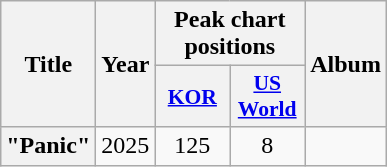<table class="wikitable plainrowheaders" style="text-align:center">
<tr>
<th scope="col" rowspan="2">Title</th>
<th scope="col" rowspan="2">Year</th>
<th scope="col" colspan="2">Peak chart positions</th>
<th scope="col" rowspan="2">Album</th>
</tr>
<tr>
<th scope="col" style="width:3em;font-size:90%"><a href='#'>KOR</a><br></th>
<th scope="col" style="width:3em;font-size:90%"><a href='#'>US<br>World</a><br></th>
</tr>
<tr>
<th scope="row">"Panic"</th>
<td>2025</td>
<td>125</td>
<td>8</td>
<td></td>
</tr>
</table>
